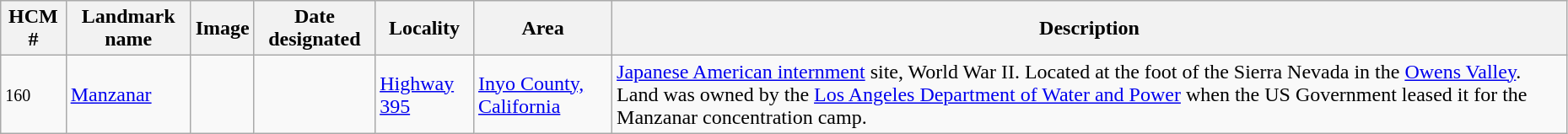<table class="wikitable sortable" style="width:98%">
<tr>
<th><strong>HCM #</strong></th>
<th><strong>Landmark name</strong></th>
<th><strong>Image</strong></th>
<th><strong>Date designated</strong></th>
<th><strong>Locality</strong></th>
<th><strong>Area</strong></th>
<th><strong>Description</strong></th>
</tr>
<tr>
<td><small>160</small></td>
<td><a href='#'>Manzanar</a></td>
<td></td>
<td></td>
<td><a href='#'>Highway 395</a><br><small></small></td>
<td><a href='#'>Inyo County, California</a></td>
<td><a href='#'>Japanese American internment</a> site, World War II. Located at the foot of the Sierra Nevada in the <a href='#'>Owens Valley</a>. Land was owned by the <a href='#'>Los Angeles Department of Water and Power</a> when the US Government leased it for the Manzanar concentration camp.</td>
</tr>
</table>
